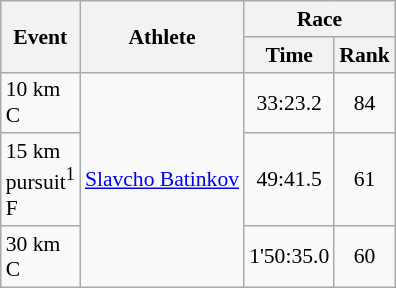<table class="wikitable" border="1" style="font-size:90%">
<tr>
<th rowspan=2>Event</th>
<th rowspan=2>Athlete</th>
<th colspan=2>Race</th>
</tr>
<tr>
<th>Time</th>
<th>Rank</th>
</tr>
<tr>
<td>10 km <br> C</td>
<td rowspan=3><a href='#'>Slavcho Batinkov</a></td>
<td align=center>33:23.2</td>
<td align=center>84</td>
</tr>
<tr>
<td>15 km <br> pursuit<sup>1</sup> <br> F</td>
<td align=center>49:41.5</td>
<td align=center>61</td>
</tr>
<tr>
<td>30 km <br> C</td>
<td align=center>1'50:35.0</td>
<td align=center>60</td>
</tr>
</table>
